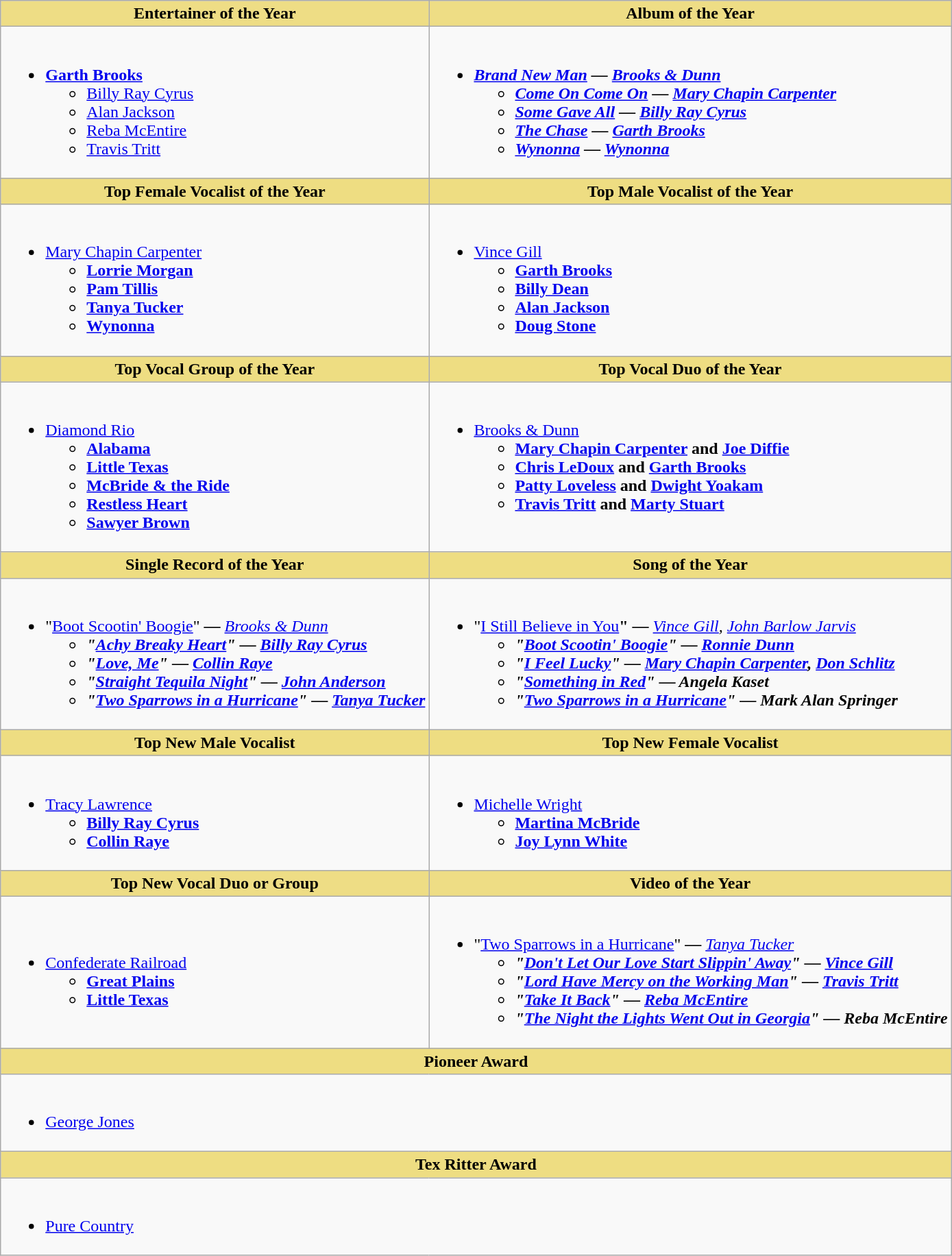<table class="wikitable">
<tr>
<th style="background:#EEDD85; width=50%">Entertainer of the Year</th>
<th style="background:#EEDD85; width=50%">Album of the Year</th>
</tr>
<tr>
<td style="vertical-align:top"><br><ul><li><strong><a href='#'>Garth Brooks</a></strong><ul><li><a href='#'>Billy Ray Cyrus</a></li><li><a href='#'>Alan Jackson</a></li><li><a href='#'>Reba McEntire</a></li><li><a href='#'>Travis Tritt</a></li></ul></li></ul></td>
<td style="vertical-align:top"><br><ul><li><strong><em><a href='#'>Brand New Man</a><em> — <a href='#'>Brooks & Dunn</a><strong><ul><li></em><a href='#'>Come On Come On</a><em> — <a href='#'>Mary Chapin Carpenter</a></li><li></em><a href='#'>Some Gave All</a><em> — <a href='#'>Billy Ray Cyrus</a></li><li></em><a href='#'>The Chase</a><em> — <a href='#'>Garth Brooks</a></li><li></em><a href='#'>Wynonna</a><em> — <a href='#'>Wynonna</a></li></ul></li></ul></td>
</tr>
<tr>
<th style="background:#EEDD82; width=50%">Top Female Vocalist of the Year</th>
<th style="background:#EEDD82; width=50%">Top Male Vocalist of the Year</th>
</tr>
<tr>
<td style="vertical-align:top"><br><ul><li></strong><a href='#'>Mary Chapin Carpenter</a><strong><ul><li><a href='#'>Lorrie Morgan</a></li><li><a href='#'>Pam Tillis</a></li><li><a href='#'>Tanya Tucker</a></li><li><a href='#'>Wynonna</a></li></ul></li></ul></td>
<td style="vertical-align:top"><br><ul><li></strong><a href='#'>Vince Gill</a><strong><ul><li><a href='#'>Garth Brooks</a></li><li><a href='#'>Billy Dean</a></li><li><a href='#'>Alan Jackson</a></li><li><a href='#'>Doug Stone</a></li></ul></li></ul></td>
</tr>
<tr>
<th style="background:#EEDD82; width=50%">Top Vocal Group of the Year</th>
<th style="background:#EEDD82; width=50%">Top Vocal Duo of the Year</th>
</tr>
<tr>
<td style="vertical-align:top"><br><ul><li></strong><a href='#'>Diamond Rio</a><strong><ul><li><a href='#'>Alabama</a></li><li><a href='#'>Little Texas</a></li><li><a href='#'>McBride & the Ride</a></li><li><a href='#'>Restless Heart</a></li><li><a href='#'>Sawyer Brown</a></li></ul></li></ul></td>
<td style="vertical-align:top"><br><ul><li></strong><a href='#'>Brooks & Dunn</a><strong><ul><li><a href='#'>Mary Chapin Carpenter</a> and <a href='#'>Joe Diffie</a></li><li><a href='#'>Chris LeDoux</a> and <a href='#'>Garth Brooks</a></li><li><a href='#'>Patty Loveless</a> and <a href='#'>Dwight Yoakam</a></li><li><a href='#'>Travis Tritt</a> and <a href='#'>Marty Stuart</a></li></ul></li></ul></td>
</tr>
<tr>
<th style="background:#EEDD82; width=50%">Single Record of the Year</th>
<th style="background:#EEDD82; width=50%">Song of the Year</th>
</tr>
<tr>
<td style="vertical-align:top"><br><ul><li></strong>"<a href='#'>Boot Scootin' Boogie</a>"<strong> </em>—<em> </strong><a href='#'>Brooks & Dunn</a><strong><ul><li>"<a href='#'>Achy Breaky Heart</a>" </em>—<em> <a href='#'>Billy Ray Cyrus</a></li><li>"<a href='#'>Love, Me</a>" </em>—<em> <a href='#'>Collin Raye</a></li><li>"<a href='#'>Straight Tequila Night</a>" </em>—<em> <a href='#'>John Anderson</a></li><li>"<a href='#'>Two Sparrows in a Hurricane</a>" </em>—<em> <a href='#'>Tanya Tucker</a></li></ul></li></ul></td>
<td style="vertical-align:top"><br><ul><li>"<a href='#'></strong>I Still Believe in You<strong></a>" </em>—<em> </strong><a href='#'>Vince Gill</a>, <a href='#'>John Barlow Jarvis</a><strong><ul><li>"<a href='#'>Boot Scootin' Boogie</a>" </em>—<em> <a href='#'>Ronnie Dunn</a></li><li>"<a href='#'>I Feel Lucky</a>" </em>—<em> <a href='#'>Mary Chapin Carpenter</a>, <a href='#'>Don Schlitz</a></li><li>"<a href='#'>Something in Red</a>" </em>—<em> Angela Kaset</li><li>"<a href='#'>Two Sparrows in a Hurricane</a>" </em>—<em> Mark Alan Springer</li></ul></li></ul></td>
</tr>
<tr>
<th style="background:#EEDD82; width=50%">Top New Male Vocalist</th>
<th style="background:#EEDD82; width=50%">Top New Female Vocalist</th>
</tr>
<tr>
<td style="vertical-align:top"><br><ul><li></strong><a href='#'>Tracy Lawrence</a><strong><ul><li><a href='#'>Billy Ray Cyrus</a></li><li><a href='#'>Collin Raye</a></li></ul></li></ul></td>
<td style="vertical-align:top"><br><ul><li></strong><a href='#'>Michelle Wright</a><strong><ul><li><a href='#'>Martina McBride</a></li><li><a href='#'>Joy Lynn White</a></li></ul></li></ul></td>
</tr>
<tr>
<th style="background:#EEDD85; width=50%">Top New Vocal Duo or Group</th>
<th style="background:#EEDD85; width=50%">Video of the Year</th>
</tr>
<tr>
<td><br><ul><li></strong><a href='#'>Confederate Railroad</a><strong><ul><li><a href='#'>Great Plains</a></li><li><a href='#'>Little Texas</a></li></ul></li></ul></td>
<td><br><ul><li></strong>"<a href='#'>Two Sparrows in a Hurricane</a>"<strong> </em>—<em> </strong><a href='#'>Tanya Tucker</a><strong><ul><li>"<a href='#'>Don't Let Our Love Start Slippin' Away</a>" </em>—<em> <a href='#'>Vince Gill</a></li><li>"<a href='#'>Lord Have Mercy on the Working Man</a>" </em>—<em> <a href='#'>Travis Tritt</a></li><li>"<a href='#'>Take It Back</a>" </em>—<em> <a href='#'>Reba McEntire</a></li><li>"<a href='#'>The Night the Lights Went Out in Georgia</a>" </em>—<em> Reba McEntire</li></ul></li></ul></td>
</tr>
<tr>
<th colspan="2" style="background:#EEDD82; width=50%">Pioneer Award</th>
</tr>
<tr>
<td colspan="2"><br><ul><li></strong><a href='#'>George Jones</a><strong></li></ul></td>
</tr>
<tr>
<th colspan="2" style="background:#EEDD82; width=50%">Tex Ritter Award</th>
</tr>
<tr>
<td colspan="2"><br><ul><li></em></strong><a href='#'>Pure Country</a><strong><em></li></ul></td>
</tr>
</table>
